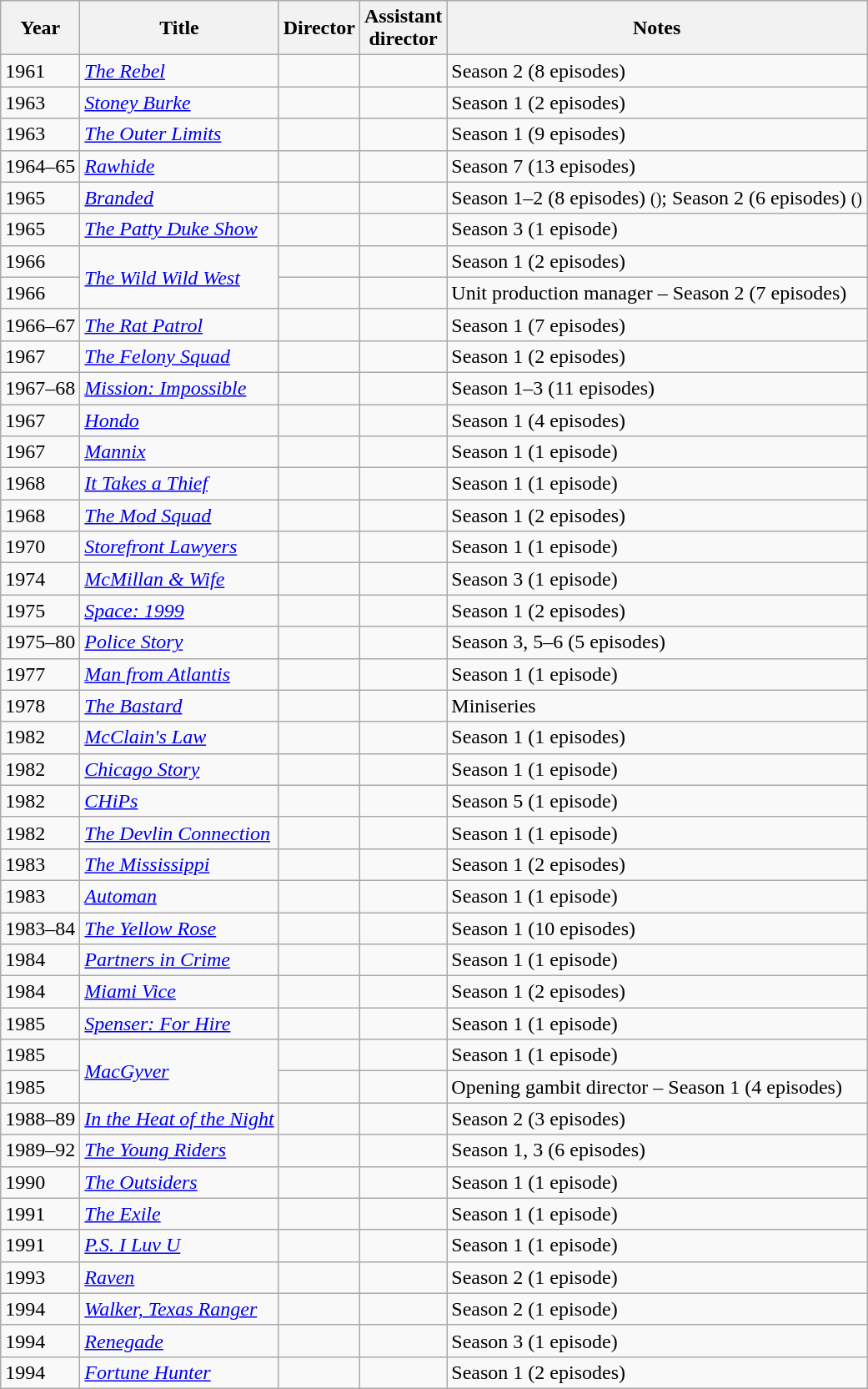<table class="wikitable">
<tr>
<th>Year</th>
<th>Title</th>
<th>Director</th>
<th>Assistant<br>director</th>
<th>Notes</th>
</tr>
<tr>
<td>1961</td>
<td><em><a href='#'>The Rebel</a></em></td>
<td></td>
<td></td>
<td>Season 2 (8 episodes)</td>
</tr>
<tr>
<td>1963</td>
<td><em><a href='#'>Stoney Burke</a></em></td>
<td></td>
<td></td>
<td>Season 1 (2 episodes)</td>
</tr>
<tr>
<td>1963</td>
<td><em><a href='#'>The Outer Limits</a></em></td>
<td></td>
<td></td>
<td>Season 1 (9 episodes)</td>
</tr>
<tr>
<td>1964–65</td>
<td><em><a href='#'>Rawhide</a></em></td>
<td></td>
<td></td>
<td>Season 7 (13 episodes)</td>
</tr>
<tr>
<td>1965</td>
<td><em><a href='#'>Branded</a></em></td>
<td></td>
<td></td>
<td>Season 1–2 (8 episodes) <small>()</small>; Season 2 (6 episodes) <small>()</small></td>
</tr>
<tr>
<td>1965</td>
<td><em><a href='#'>The Patty Duke Show</a></em></td>
<td></td>
<td></td>
<td>Season 3 (1 episode)</td>
</tr>
<tr>
<td>1966</td>
<td rowspan="2"><em><a href='#'>The Wild Wild West</a></em></td>
<td></td>
<td></td>
<td>Season 1 (2 episodes)</td>
</tr>
<tr>
<td>1966</td>
<td></td>
<td></td>
<td>Unit production manager – Season 2 (7 episodes)</td>
</tr>
<tr>
<td>1966–67</td>
<td><em><a href='#'>The Rat Patrol</a></em></td>
<td></td>
<td></td>
<td>Season 1 (7 episodes)</td>
</tr>
<tr>
<td>1967</td>
<td><em><a href='#'>The Felony Squad</a></em></td>
<td></td>
<td></td>
<td>Season 1 (2 episodes)</td>
</tr>
<tr>
<td>1967–68</td>
<td><em><a href='#'>Mission: Impossible</a></em></td>
<td></td>
<td></td>
<td>Season 1–3 (11 episodes)</td>
</tr>
<tr>
<td>1967</td>
<td><em><a href='#'>Hondo</a></em></td>
<td></td>
<td></td>
<td>Season 1 (4 episodes)</td>
</tr>
<tr>
<td>1967</td>
<td><em><a href='#'>Mannix</a></em></td>
<td></td>
<td></td>
<td>Season 1 (1 episode)</td>
</tr>
<tr>
<td>1968</td>
<td><em><a href='#'>It Takes a Thief</a></em></td>
<td></td>
<td></td>
<td>Season 1 (1 episode)</td>
</tr>
<tr>
<td>1968</td>
<td><em><a href='#'>The Mod Squad</a></em></td>
<td></td>
<td></td>
<td>Season 1 (2 episodes)</td>
</tr>
<tr>
<td>1970</td>
<td><em><a href='#'>Storefront Lawyers</a></em></td>
<td></td>
<td></td>
<td>Season 1 (1 episode)</td>
</tr>
<tr>
<td>1974</td>
<td><em><a href='#'>McMillan & Wife</a></em></td>
<td></td>
<td></td>
<td>Season 3 (1 episode)</td>
</tr>
<tr>
<td>1975</td>
<td><em><a href='#'>Space: 1999</a></em></td>
<td></td>
<td></td>
<td>Season 1 (2 episodes)</td>
</tr>
<tr>
<td>1975–80</td>
<td><em><a href='#'>Police Story</a></em></td>
<td></td>
<td></td>
<td>Season 3, 5–6 (5 episodes)</td>
</tr>
<tr>
<td>1977</td>
<td><em><a href='#'>Man from Atlantis</a></em></td>
<td></td>
<td></td>
<td>Season 1 (1 episode)</td>
</tr>
<tr>
<td>1978</td>
<td><em><a href='#'>The Bastard</a></em></td>
<td></td>
<td></td>
<td>Miniseries</td>
</tr>
<tr>
<td>1982</td>
<td><em><a href='#'>McClain's Law</a></em></td>
<td></td>
<td></td>
<td>Season 1 (1 episodes)</td>
</tr>
<tr>
<td>1982</td>
<td><em><a href='#'>Chicago Story</a></em></td>
<td></td>
<td></td>
<td>Season 1 (1 episode)</td>
</tr>
<tr>
<td>1982</td>
<td><em><a href='#'>CHiPs</a></em></td>
<td></td>
<td></td>
<td>Season 5 (1 episode)</td>
</tr>
<tr>
<td>1982</td>
<td><em><a href='#'>The Devlin Connection</a></em></td>
<td></td>
<td></td>
<td>Season 1 (1 episode)</td>
</tr>
<tr>
<td>1983</td>
<td><em><a href='#'>The Mississippi</a></em></td>
<td></td>
<td></td>
<td>Season 1 (2 episodes)</td>
</tr>
<tr>
<td>1983</td>
<td><em><a href='#'>Automan</a></em></td>
<td></td>
<td></td>
<td>Season 1 (1 episode)</td>
</tr>
<tr>
<td>1983–84</td>
<td><em><a href='#'>The Yellow Rose</a></em></td>
<td></td>
<td></td>
<td>Season 1 (10 episodes)</td>
</tr>
<tr>
<td>1984</td>
<td><em><a href='#'>Partners in Crime</a></em></td>
<td></td>
<td></td>
<td>Season 1 (1 episode)</td>
</tr>
<tr>
<td>1984</td>
<td><em><a href='#'>Miami Vice</a></em></td>
<td></td>
<td></td>
<td>Season 1 (2 episodes)</td>
</tr>
<tr>
<td>1985</td>
<td><em><a href='#'>Spenser: For Hire</a></em></td>
<td></td>
<td></td>
<td>Season 1 (1 episode)</td>
</tr>
<tr>
<td>1985</td>
<td rowspan="2"><em><a href='#'>MacGyver</a></em></td>
<td></td>
<td></td>
<td>Season 1 (1 episode)</td>
</tr>
<tr>
<td>1985</td>
<td></td>
<td></td>
<td>Opening gambit director – Season 1 (4 episodes)</td>
</tr>
<tr>
<td>1988–89</td>
<td><em><a href='#'>In the Heat of the Night</a></em></td>
<td></td>
<td></td>
<td>Season 2 (3 episodes)</td>
</tr>
<tr>
<td>1989–92</td>
<td><em><a href='#'>The Young Riders</a></em></td>
<td></td>
<td></td>
<td>Season 1, 3 (6 episodes)</td>
</tr>
<tr>
<td>1990</td>
<td><em><a href='#'>The Outsiders</a></em></td>
<td></td>
<td></td>
<td>Season 1 (1 episode)</td>
</tr>
<tr>
<td>1991</td>
<td><em><a href='#'>The Exile</a></em></td>
<td></td>
<td></td>
<td>Season 1 (1 episode)</td>
</tr>
<tr>
<td>1991</td>
<td><em><a href='#'>P.S. I Luv U</a></em></td>
<td></td>
<td></td>
<td>Season 1 (1 episode)</td>
</tr>
<tr>
<td>1993</td>
<td><em><a href='#'>Raven</a></em></td>
<td></td>
<td></td>
<td>Season 2 (1 episode)</td>
</tr>
<tr>
<td>1994</td>
<td><em><a href='#'>Walker, Texas Ranger</a></em></td>
<td></td>
<td></td>
<td>Season 2 (1 episode)</td>
</tr>
<tr>
<td>1994</td>
<td><em><a href='#'>Renegade</a></em></td>
<td></td>
<td></td>
<td>Season 3 (1 episode)</td>
</tr>
<tr>
<td>1994</td>
<td><em><a href='#'>Fortune Hunter</a></em></td>
<td></td>
<td></td>
<td>Season 1 (2 episodes)</td>
</tr>
</table>
